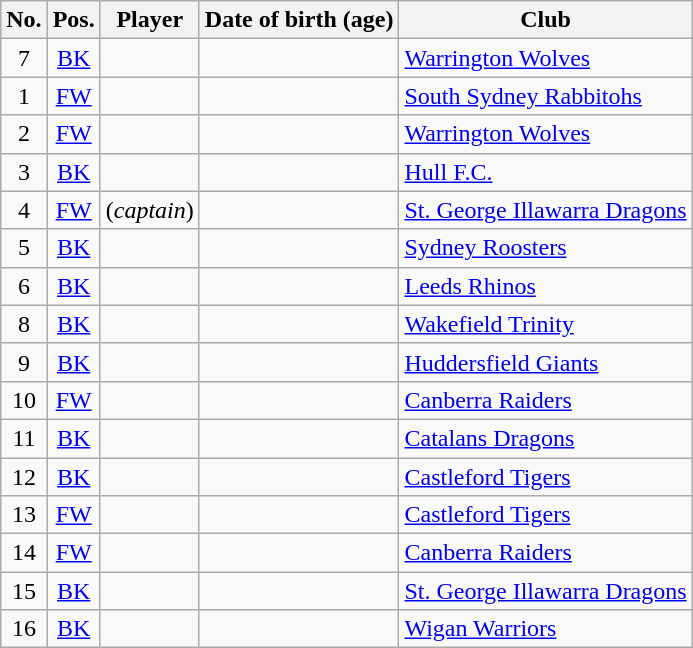<table class="wikitable sortable">
<tr>
<th>No.</th>
<th>Pos.</th>
<th>Player</th>
<th>Date of birth (age)</th>
<th>Club</th>
</tr>
<tr>
<td align=center>7</td>
<td align=center><a href='#'>BK</a></td>
<td></td>
<td></td>
<td> <a href='#'>Warrington Wolves</a></td>
</tr>
<tr>
<td align=center>1</td>
<td align=center><a href='#'>FW</a></td>
<td></td>
<td></td>
<td> <a href='#'>South Sydney Rabbitohs</a></td>
</tr>
<tr>
<td align=center>2</td>
<td align=center><a href='#'>FW</a></td>
<td></td>
<td></td>
<td> <a href='#'>Warrington Wolves</a></td>
</tr>
<tr>
<td align=center>3</td>
<td align=center><a href='#'>BK</a></td>
<td></td>
<td></td>
<td> <a href='#'>Hull F.C.</a></td>
</tr>
<tr>
<td align=center>4</td>
<td align=center><a href='#'>FW</a></td>
<td> (<em>captain</em>)</td>
<td></td>
<td> <a href='#'>St. George Illawarra Dragons</a></td>
</tr>
<tr>
<td align=center>5</td>
<td align=center><a href='#'>BK</a></td>
<td></td>
<td></td>
<td> <a href='#'>Sydney Roosters</a></td>
</tr>
<tr>
<td align=center>6</td>
<td align=center><a href='#'>BK</a></td>
<td></td>
<td></td>
<td> <a href='#'>Leeds Rhinos</a></td>
</tr>
<tr>
<td align=center>8</td>
<td align=center><a href='#'>BK</a></td>
<td></td>
<td></td>
<td> <a href='#'>Wakefield Trinity</a></td>
</tr>
<tr>
<td align=center>9</td>
<td align=center><a href='#'>BK</a></td>
<td></td>
<td></td>
<td> <a href='#'>Huddersfield Giants</a></td>
</tr>
<tr>
<td align=center>10</td>
<td align=center><a href='#'>FW</a></td>
<td></td>
<td></td>
<td> <a href='#'>Canberra Raiders</a></td>
</tr>
<tr>
<td align=center>11</td>
<td align=center><a href='#'>BK</a></td>
<td></td>
<td></td>
<td> <a href='#'>Catalans Dragons</a></td>
</tr>
<tr>
<td align=center>12</td>
<td align=center><a href='#'>BK</a></td>
<td></td>
<td></td>
<td> <a href='#'>Castleford Tigers</a></td>
</tr>
<tr>
<td align=center>13</td>
<td align=center><a href='#'>FW</a></td>
<td></td>
<td></td>
<td> <a href='#'>Castleford Tigers</a></td>
</tr>
<tr>
<td align=center>14</td>
<td align=center><a href='#'>FW</a></td>
<td></td>
<td></td>
<td> <a href='#'>Canberra Raiders</a></td>
</tr>
<tr>
<td align=center>15</td>
<td align=center><a href='#'>BK</a></td>
<td></td>
<td></td>
<td> <a href='#'>St. George Illawarra Dragons</a></td>
</tr>
<tr>
<td align=center>16</td>
<td align=center><a href='#'>BK</a></td>
<td></td>
<td></td>
<td> <a href='#'>Wigan Warriors</a></td>
</tr>
</table>
